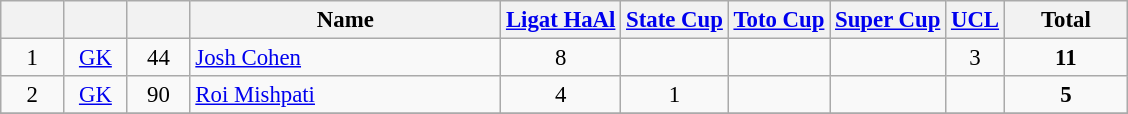<table class="wikitable sortable" style="font-size: 95%; text-align: center;">
<tr>
<th width=35></th>
<th width=35></th>
<th width=35></th>
<th width=200>Name</th>
<th><a href='#'>Ligat HaAl</a></th>
<th><a href='#'>State Cup</a></th>
<th><a href='#'>Toto Cup</a></th>
<th><a href='#'>Super Cup</a></th>
<th><a href='#'>UCL</a></th>
<th width= 75>Total</th>
</tr>
<tr>
<td align=center>1</td>
<td><a href='#'>GK</a></td>
<td>44</td>
<td align=left>  <a href='#'>Josh Cohen</a></td>
<td>8</td>
<td></td>
<td></td>
<td></td>
<td>3</td>
<td><strong>11</strong></td>
</tr>
<tr>
<td align=center>2</td>
<td><a href='#'>GK</a></td>
<td>90</td>
<td align=left> <a href='#'>Roi Mishpati</a></td>
<td>4</td>
<td>1</td>
<td></td>
<td></td>
<td></td>
<td><strong>5</strong></td>
</tr>
<tr>
</tr>
</table>
